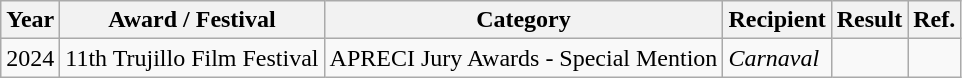<table class="wikitable">
<tr>
<th>Year</th>
<th>Award / Festival</th>
<th>Category</th>
<th>Recipient</th>
<th>Result</th>
<th>Ref.</th>
</tr>
<tr>
<td>2024</td>
<td>11th Trujillo Film Festival</td>
<td>APRECI Jury Awards - Special Mention</td>
<td><em>Carnaval</em></td>
<td></td>
<td></td>
</tr>
</table>
